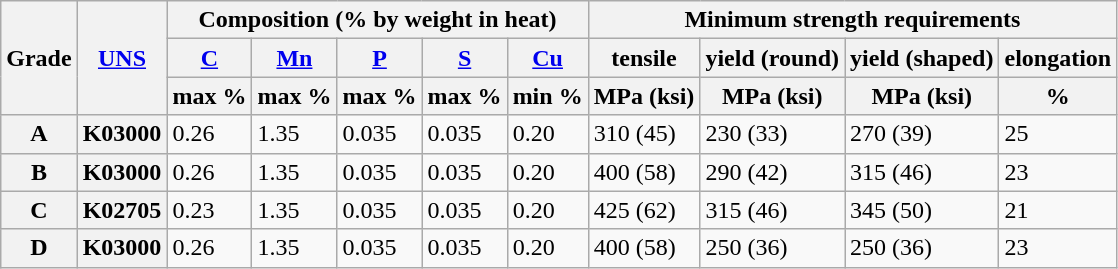<table class="wikitable">
<tr>
<th rowspan="3">Grade</th>
<th rowspan="3"><a href='#'>UNS</a></th>
<th colspan="5">Composition (% by weight in heat)</th>
<th colspan="4">Minimum strength requirements</th>
</tr>
<tr>
<th><a href='#'>C</a></th>
<th><a href='#'>Mn</a></th>
<th><a href='#'>P</a></th>
<th><a href='#'>S</a></th>
<th><a href='#'>Cu</a></th>
<th>tensile</th>
<th>yield  (round)</th>
<th>yield (shaped)</th>
<th>elongation</th>
</tr>
<tr>
<th>max %</th>
<th>max %</th>
<th>max %</th>
<th>max %</th>
<th>min %</th>
<th>MPa (ksi)</th>
<th>MPa (ksi)</th>
<th>MPa (ksi)</th>
<th>%</th>
</tr>
<tr>
<th>A</th>
<th>K03000</th>
<td>0.26</td>
<td>1.35</td>
<td>0.035</td>
<td>0.035</td>
<td>0.20</td>
<td>310 (45)</td>
<td>230 (33)</td>
<td>270 (39)</td>
<td>25</td>
</tr>
<tr>
<th>B</th>
<th>K03000</th>
<td>0.26</td>
<td>1.35</td>
<td>0.035</td>
<td>0.035</td>
<td>0.20</td>
<td>400 (58)</td>
<td>290 (42)</td>
<td>315 (46)</td>
<td>23</td>
</tr>
<tr>
<th>C</th>
<th>K02705</th>
<td>0.23</td>
<td>1.35</td>
<td>0.035</td>
<td>0.035</td>
<td>0.20</td>
<td>425 (62)</td>
<td>315 (46)</td>
<td>345 (50)</td>
<td>21</td>
</tr>
<tr>
<th>D</th>
<th>K03000</th>
<td>0.26</td>
<td>1.35</td>
<td>0.035</td>
<td>0.035</td>
<td>0.20</td>
<td>400 (58)</td>
<td>250 (36)</td>
<td>250 (36)</td>
<td>23</td>
</tr>
</table>
